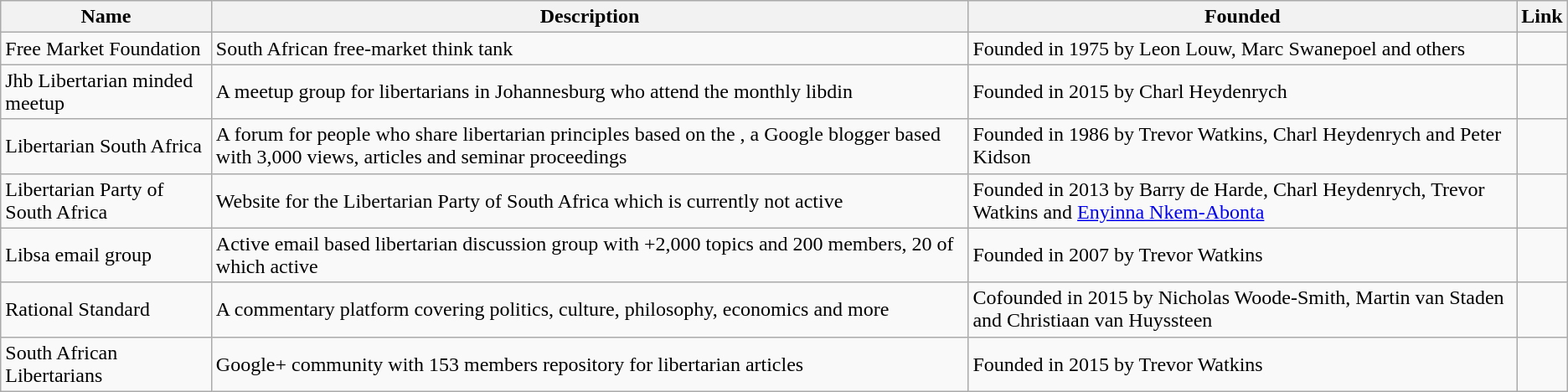<table class="wikitable">
<tr>
<th>Name</th>
<th>Description</th>
<th>Founded</th>
<th>Link</th>
</tr>
<tr>
<td>Free Market Foundation</td>
<td>South African free-market think tank</td>
<td>Founded in 1975 by Leon Louw, Marc Swanepoel and others</td>
<td></td>
</tr>
<tr>
<td>Jhb Libertarian minded meetup</td>
<td>A meetup group for libertarians in Johannesburg who attend the monthly libdin</td>
<td>Founded in 2015 by Charl Heydenrych</td>
<td></td>
</tr>
<tr>
<td>Libertarian South Africa</td>
<td>A forum for people who share libertarian principles based on the , a Google blogger based with 3,000 views, articles and seminar proceedings</td>
<td>Founded in 1986 by Trevor Watkins, Charl Heydenrych and Peter Kidson</td>
<td></td>
</tr>
<tr>
<td>Libertarian Party of South Africa</td>
<td>Website for the Libertarian Party of South Africa which is currently not active</td>
<td>Founded in 2013 by Barry de Harde, Charl Heydenrych, Trevor Watkins and <a href='#'>Enyinna Nkem-Abonta</a></td>
<td></td>
</tr>
<tr>
<td>Libsa email group</td>
<td>Active email based libertarian discussion group with +2,000 topics and 200 members, 20 of which active</td>
<td>Founded in 2007 by Trevor Watkins</td>
<td></td>
</tr>
<tr>
<td>Rational Standard</td>
<td>A commentary platform covering politics, culture, philosophy, economics and more</td>
<td>Cofounded in 2015 by Nicholas Woode-Smith, Martin van Staden and Christiaan van Huyssteen</td>
<td></td>
</tr>
<tr>
<td>South African Libertarians</td>
<td>Google+ community with 153 members repository for libertarian articles</td>
<td>Founded in 2015 by Trevor Watkins</td>
<td></td>
</tr>
</table>
